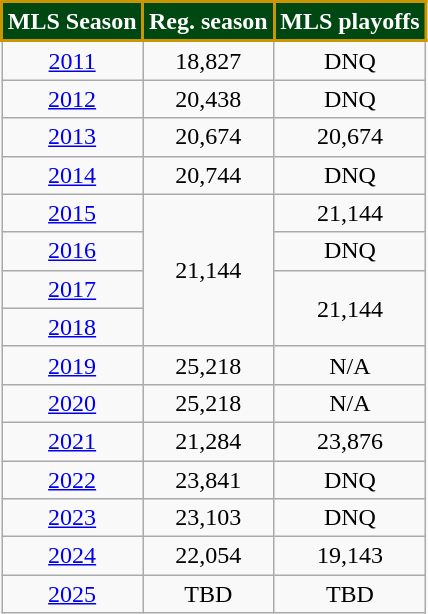<table class="wikitable" style="text-align:center">
<tr>
<th style="background:#004812; color:#FFFFFF; border:2px solid #CB9700;">MLS Season</th>
<th style="background:#004812; color:#FFFFFF; border:2px solid #CB9700;">Reg. season</th>
<th style="background:#004812; color:#FFFFFF; border:2px solid #CB9700;">MLS playoffs</th>
</tr>
<tr>
<td><a href='#'>2011</a></td>
<td>18,827</td>
<td>DNQ</td>
</tr>
<tr>
<td><a href='#'>2012</a></td>
<td>20,438</td>
<td>DNQ</td>
</tr>
<tr>
<td><a href='#'>2013</a></td>
<td>20,674</td>
<td>20,674</td>
</tr>
<tr>
<td><a href='#'>2014</a></td>
<td>20,744</td>
<td>DNQ</td>
</tr>
<tr>
<td><a href='#'>2015</a></td>
<td rowspan="4">21,144</td>
<td>21,144</td>
</tr>
<tr>
<td><a href='#'>2016</a></td>
<td>DNQ</td>
</tr>
<tr>
<td><a href='#'>2017</a></td>
<td rowspan="2">21,144</td>
</tr>
<tr>
<td><a href='#'>2018</a></td>
</tr>
<tr>
<td><a href='#'>2019</a></td>
<td>25,218</td>
<td>N/A</td>
</tr>
<tr>
<td><a href='#'>2020</a></td>
<td>25,218</td>
<td>N/A</td>
</tr>
<tr>
<td><a href='#'>2021</a></td>
<td>21,284</td>
<td>23,876</td>
</tr>
<tr>
<td><a href='#'>2022</a></td>
<td>23,841</td>
<td>DNQ</td>
</tr>
<tr>
<td><a href='#'>2023</a></td>
<td>23,103</td>
<td>DNQ</td>
</tr>
<tr>
<td><a href='#'>2024</a></td>
<td>22,054</td>
<td>19,143</td>
</tr>
<tr>
<td><a href='#'>2025</a></td>
<td>TBD</td>
<td>TBD</td>
</tr>
</table>
